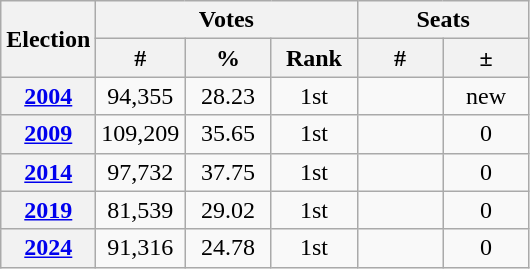<table class=wikitable style="text-align:center">
<tr>
<th rowspan=2>Election</th>
<th colspan=3>Votes</th>
<th colspan=2>Seats</th>
</tr>
<tr>
<th style="width:50px">#</th>
<th style="width:50px">%</th>
<th style="width:50px">Rank</th>
<th style="width:50px">#</th>
<th style="width:50px">±</th>
</tr>
<tr>
<th><a href='#'>2004</a></th>
<td>94,355</td>
<td>28.23</td>
<td>1st</td>
<td style="text-align:right;"></td>
<td>new</td>
</tr>
<tr>
<th><a href='#'>2009</a></th>
<td>109,209</td>
<td>35.65</td>
<td>1st</td>
<td style="text-align:right;"></td>
<td> 0</td>
</tr>
<tr>
<th><a href='#'>2014</a></th>
<td>97,732</td>
<td>37.75</td>
<td>1st</td>
<td style="text-align:right;"></td>
<td> 0</td>
</tr>
<tr>
<th><a href='#'>2019</a></th>
<td>81,539</td>
<td>29.02</td>
<td>1st</td>
<td style="text-align:right;"></td>
<td> 0</td>
</tr>
<tr>
<th><a href='#'>2024</a></th>
<td>91,316</td>
<td>24.78</td>
<td>1st</td>
<td style="text-align:right;"></td>
<td> 0</td>
</tr>
</table>
